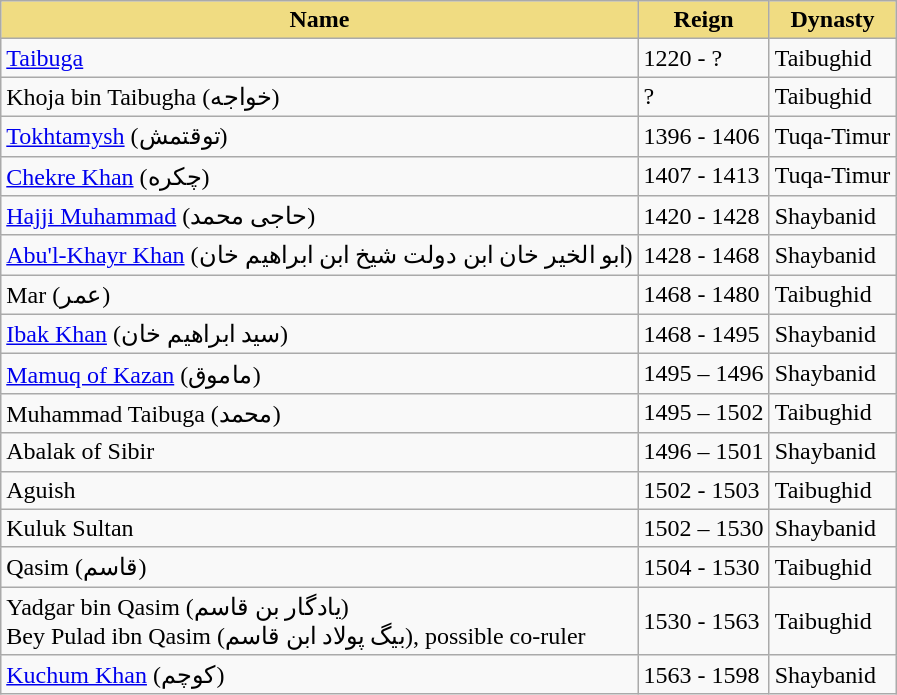<table class="wikitable">
<tr>
<th style="background-color:#F0DC82">Name</th>
<th style="background-color:#F0DC82">Reign</th>
<th style="background-color:#F0DC82">Dynasty</th>
</tr>
<tr>
<td><a href='#'>Taibuga</a></td>
<td>1220 - ?</td>
<td>Taibughid</td>
</tr>
<tr>
<td>Khoja bin Taibugha (خواجه)</td>
<td>?</td>
<td>Taibughid</td>
</tr>
<tr>
<td><a href='#'>Tokhtamysh</a> (توقتمش)</td>
<td>1396 - 1406</td>
<td>Tuqa-Timur</td>
</tr>
<tr>
<td><a href='#'>Chekre Khan</a> (چکره)</td>
<td>1407 - 1413</td>
<td>Tuqa-Timur</td>
</tr>
<tr>
<td><a href='#'>Hajji Muhammad</a> (حاجی محمد)</td>
<td>1420 - 1428</td>
<td>Shaybanid</td>
</tr>
<tr>
<td><a href='#'>Abu'l-Khayr Khan</a> (ابو الخیر خان ابن دولت شیخ ابن ابراهیم خان)</td>
<td>1428 - 1468</td>
<td>Shaybanid</td>
</tr>
<tr>
<td>Mar (عمر)</td>
<td>1468 - 1480</td>
<td>Taibughid</td>
</tr>
<tr>
<td><a href='#'>Ibak Khan</a> (سید ابراهیم خان)</td>
<td>1468 - 1495</td>
<td>Shaybanid</td>
</tr>
<tr>
<td><a href='#'>Mamuq of Kazan</a> (ماموق)</td>
<td>1495 – 1496</td>
<td>Shaybanid</td>
</tr>
<tr>
<td>Muhammad Taibuga (محمد)</td>
<td>1495 – 1502</td>
<td>Taibughid</td>
</tr>
<tr>
<td>Abalak of Sibir</td>
<td>1496 – 1501</td>
<td>Shaybanid</td>
</tr>
<tr>
<td>Aguish</td>
<td>1502 - 1503</td>
<td>Taibughid</td>
</tr>
<tr>
<td>Kuluk Sultan</td>
<td>1502 – 1530</td>
<td>Shaybanid</td>
</tr>
<tr>
<td>Qasim (قاسم)</td>
<td>1504 - 1530</td>
<td>Taibughid</td>
</tr>
<tr>
<td>Yadgar bin Qasim (یادگار بن قاسم)<br> Bey Pulad ibn Qasim (بیگ پولاد ابن قاسم), possible co-ruler</td>
<td>1530 - 1563</td>
<td>Taibughid</td>
</tr>
<tr>
<td><a href='#'>Kuchum Khan</a> (کوچم)</td>
<td>1563 - 1598</td>
<td>Shaybanid</td>
</tr>
</table>
